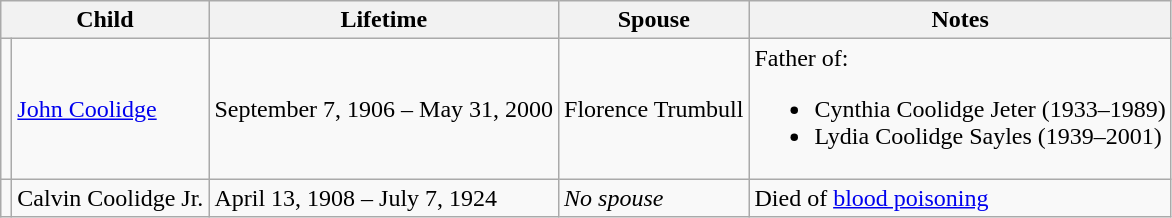<table class="wikitable">
<tr>
<th colspan="2">Child</th>
<th>Lifetime</th>
<th>Spouse</th>
<th>Notes</th>
</tr>
<tr>
<td></td>
<td><a href='#'>John Coolidge</a></td>
<td>September 7, 1906 – May 31, 2000</td>
<td>Florence Trumbull</td>
<td>Father of:<br><ul><li>Cynthia Coolidge Jeter (1933–1989)</li><li>Lydia Coolidge Sayles (1939–2001)</li></ul></td>
</tr>
<tr>
<td></td>
<td>Calvin Coolidge Jr.</td>
<td>April 13, 1908 – July 7, 1924</td>
<td><em>No spouse</em></td>
<td>Died of <a href='#'>blood poisoning</a></td>
</tr>
</table>
